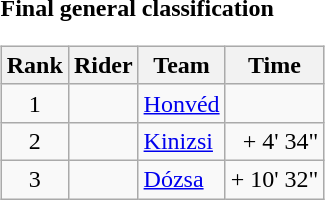<table>
<tr>
<td><strong>Final general classification</strong><br><table class="wikitable">
<tr>
<th scope="col">Rank</th>
<th scope="col">Rider</th>
<th scope="col">Team</th>
<th scope="col">Time</th>
</tr>
<tr>
<td style="text-align:center;">1</td>
<td></td>
<td><a href='#'>Honvéd</a></td>
<td style="text-align:right;"></td>
</tr>
<tr>
<td style="text-align:center;">2</td>
<td></td>
<td><a href='#'>Kinizsi</a></td>
<td style="text-align:right;">+ 4' 34"</td>
</tr>
<tr>
<td style="text-align:center;">3</td>
<td></td>
<td><a href='#'>Dózsa</a></td>
<td style="text-align:right;">+ 10' 32"</td>
</tr>
</table>
</td>
</tr>
</table>
